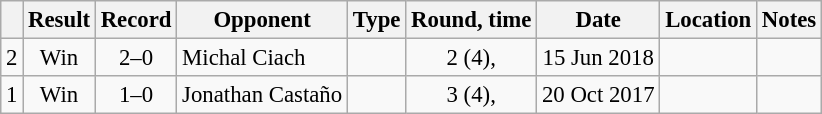<table class="wikitable" style="text-align:center; font-size:95%">
<tr>
<th></th>
<th>Result</th>
<th>Record</th>
<th>Opponent</th>
<th>Type</th>
<th>Round, time</th>
<th>Date</th>
<th>Location</th>
<th>Notes</th>
</tr>
<tr>
<td>2</td>
<td>Win</td>
<td>2–0</td>
<td style="text-align:left;"> Michal Ciach</td>
<td></td>
<td>2 (4), </td>
<td>15 Jun 2018</td>
<td style="text-align:left;"> </td>
<td style="text-align:left;"></td>
</tr>
<tr>
<td>1</td>
<td>Win</td>
<td>1–0</td>
<td style="text-align:left;"> Jonathan Castaño</td>
<td></td>
<td>3 (4), </td>
<td>20 Oct 2017</td>
<td style="text-align:left;"> </td>
<td style="text-align:left;"></td>
</tr>
</table>
